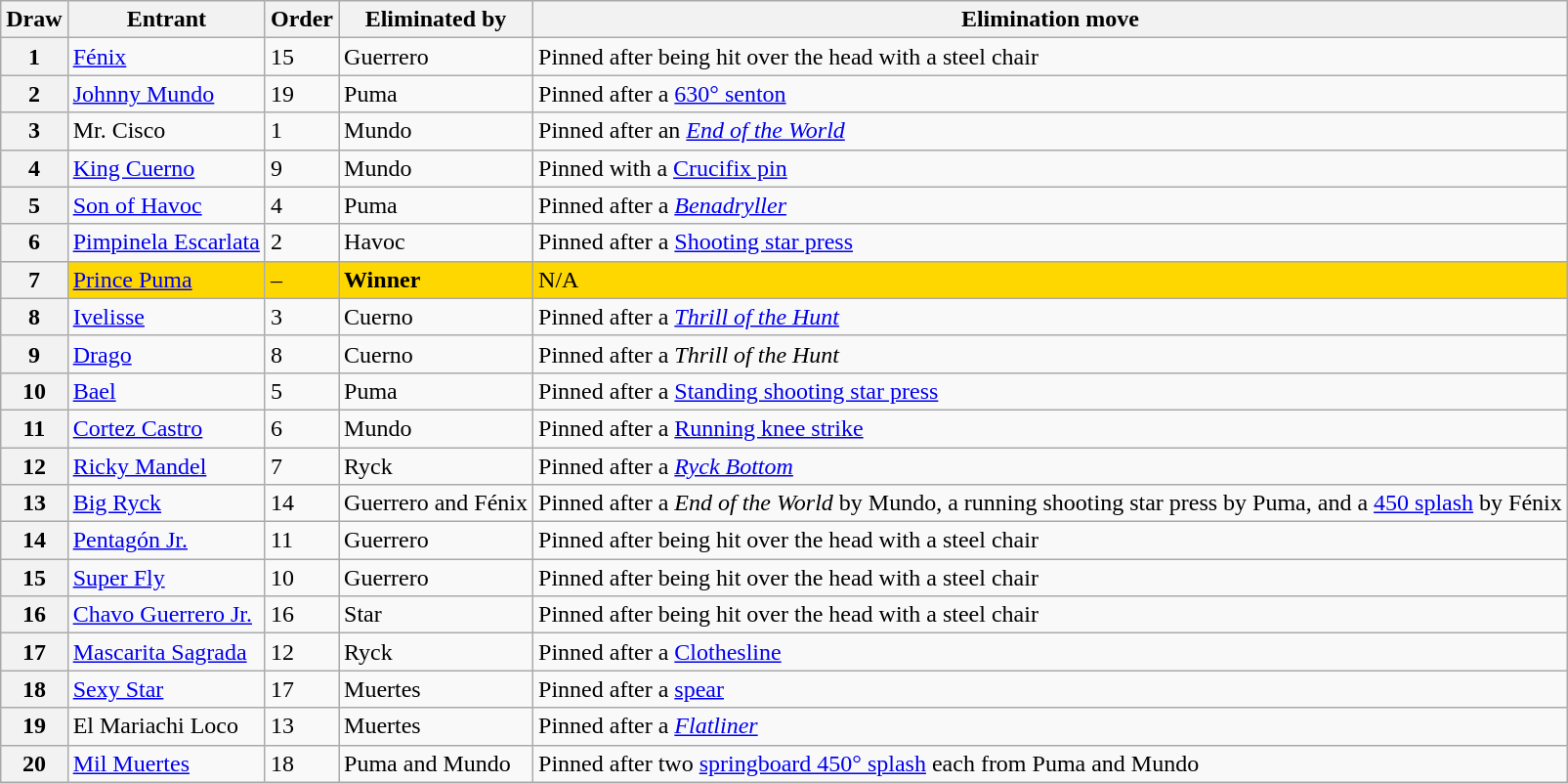<table class="wikitable sortable">
<tr>
<th>Draw</th>
<th>Entrant</th>
<th>Order</th>
<th>Eliminated by</th>
<th>Elimination move</th>
</tr>
<tr>
<th>1</th>
<td><a href='#'>Fénix</a></td>
<td>15</td>
<td>Guerrero</td>
<td>Pinned after being hit over the head with a steel chair</td>
</tr>
<tr>
<th>2</th>
<td><a href='#'>Johnny Mundo</a></td>
<td>19</td>
<td>Puma</td>
<td>Pinned after a <a href='#'>630° senton</a></td>
</tr>
<tr>
<th>3</th>
<td>Mr. Cisco</td>
<td>1</td>
<td>Mundo</td>
<td>Pinned after an <em><a href='#'>End of the World</a></em></td>
</tr>
<tr>
<th>4</th>
<td><a href='#'>King Cuerno</a></td>
<td>9</td>
<td>Mundo</td>
<td>Pinned with a <a href='#'>Crucifix pin</a></td>
</tr>
<tr>
<th>5</th>
<td><a href='#'>Son of Havoc</a></td>
<td>4</td>
<td>Puma</td>
<td>Pinned after a <em><a href='#'>Benadryller</a></em></td>
</tr>
<tr>
<th>6</th>
<td><a href='#'>Pimpinela Escarlata</a></td>
<td>2</td>
<td>Havoc</td>
<td>Pinned after a <a href='#'>Shooting star press</a></td>
</tr>
<tr style="background:gold">
<th>7</th>
<td><a href='#'>Prince Puma</a></td>
<td>–</td>
<td><strong>Winner</strong></td>
<td>N/A</td>
</tr>
<tr>
<th>8</th>
<td><a href='#'>Ivelisse</a></td>
<td>3</td>
<td>Cuerno</td>
<td>Pinned after a <em><a href='#'>Thrill of the Hunt</a></em></td>
</tr>
<tr>
<th>9</th>
<td><a href='#'>Drago</a></td>
<td>8</td>
<td>Cuerno</td>
<td>Pinned after a <em>Thrill of the Hunt</em></td>
</tr>
<tr>
<th>10</th>
<td><a href='#'>Bael</a></td>
<td>5</td>
<td>Puma</td>
<td>Pinned after a <a href='#'>Standing shooting star press</a></td>
</tr>
<tr>
<th>11</th>
<td><a href='#'>Cortez Castro</a></td>
<td>6</td>
<td>Mundo</td>
<td>Pinned after a <a href='#'>Running knee strike</a></td>
</tr>
<tr>
<th>12</th>
<td><a href='#'>Ricky Mandel</a></td>
<td>7</td>
<td>Ryck</td>
<td>Pinned after a <em><a href='#'>Ryck Bottom</a></em></td>
</tr>
<tr>
<th>13</th>
<td><a href='#'>Big Ryck</a></td>
<td>14</td>
<td>Guerrero and Fénix</td>
<td>Pinned after a <em>End of the World</em> by Mundo, a running shooting star press by Puma, and a <a href='#'>450 splash</a> by Fénix</td>
</tr>
<tr>
<th>14</th>
<td><a href='#'>Pentagón Jr.</a></td>
<td>11</td>
<td>Guerrero</td>
<td>Pinned after being hit over the head with a steel chair</td>
</tr>
<tr>
<th>15</th>
<td><a href='#'>Super Fly</a></td>
<td>10</td>
<td>Guerrero</td>
<td>Pinned after being hit over the head with a steel chair</td>
</tr>
<tr>
<th>16</th>
<td><a href='#'>Chavo Guerrero Jr.</a></td>
<td>16</td>
<td>Star</td>
<td>Pinned after being hit over the head with a steel chair</td>
</tr>
<tr>
<th>17</th>
<td><a href='#'>Mascarita Sagrada</a></td>
<td>12</td>
<td>Ryck</td>
<td>Pinned after a <a href='#'>Clothesline</a></td>
</tr>
<tr>
<th>18</th>
<td><a href='#'>Sexy Star</a></td>
<td>17</td>
<td>Muertes</td>
<td>Pinned after a <a href='#'>spear</a></td>
</tr>
<tr>
<th>19</th>
<td>El Mariachi Loco</td>
<td>13</td>
<td>Muertes</td>
<td>Pinned after a <em><a href='#'>Flatliner</a></em></td>
</tr>
<tr>
<th>20</th>
<td><a href='#'>Mil Muertes</a></td>
<td>18</td>
<td>Puma and Mundo</td>
<td>Pinned after two <a href='#'>springboard 450° splash</a> each from Puma and Mundo</td>
</tr>
</table>
